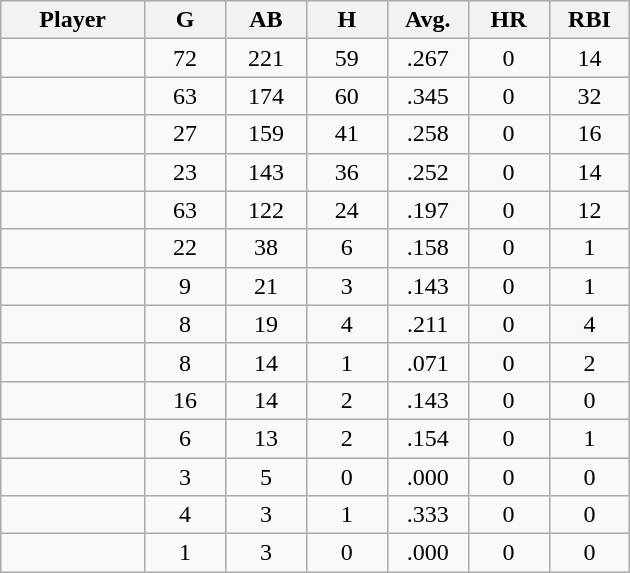<table class="wikitable sortable">
<tr>
<th bgcolor="#DDDDFF" width="16%">Player</th>
<th bgcolor="#DDDDFF" width="9%">G</th>
<th bgcolor="#DDDDFF" width="9%">AB</th>
<th bgcolor="#DDDDFF" width="9%">H</th>
<th bgcolor="#DDDDFF" width="9%">Avg.</th>
<th bgcolor="#DDDDFF" width="9%">HR</th>
<th bgcolor="#DDDDFF" width="9%">RBI</th>
</tr>
<tr align="center">
<td></td>
<td>72</td>
<td>221</td>
<td>59</td>
<td>.267</td>
<td>0</td>
<td>14</td>
</tr>
<tr align="center">
<td></td>
<td>63</td>
<td>174</td>
<td>60</td>
<td>.345</td>
<td>0</td>
<td>32</td>
</tr>
<tr align="center">
<td></td>
<td>27</td>
<td>159</td>
<td>41</td>
<td>.258</td>
<td>0</td>
<td>16</td>
</tr>
<tr align="center">
<td></td>
<td>23</td>
<td>143</td>
<td>36</td>
<td>.252</td>
<td>0</td>
<td>14</td>
</tr>
<tr align="center">
<td></td>
<td>63</td>
<td>122</td>
<td>24</td>
<td>.197</td>
<td>0</td>
<td>12</td>
</tr>
<tr align="center">
<td></td>
<td>22</td>
<td>38</td>
<td>6</td>
<td>.158</td>
<td>0</td>
<td>1</td>
</tr>
<tr align="center">
<td></td>
<td>9</td>
<td>21</td>
<td>3</td>
<td>.143</td>
<td>0</td>
<td>1</td>
</tr>
<tr align="center">
<td></td>
<td>8</td>
<td>19</td>
<td>4</td>
<td>.211</td>
<td>0</td>
<td>4</td>
</tr>
<tr align="center">
<td></td>
<td>8</td>
<td>14</td>
<td>1</td>
<td>.071</td>
<td>0</td>
<td>2</td>
</tr>
<tr align="center">
<td></td>
<td>16</td>
<td>14</td>
<td>2</td>
<td>.143</td>
<td>0</td>
<td>0</td>
</tr>
<tr align="center">
<td></td>
<td>6</td>
<td>13</td>
<td>2</td>
<td>.154</td>
<td>0</td>
<td>1</td>
</tr>
<tr align="center">
<td></td>
<td>3</td>
<td>5</td>
<td>0</td>
<td>.000</td>
<td>0</td>
<td>0</td>
</tr>
<tr align="center">
<td></td>
<td>4</td>
<td>3</td>
<td>1</td>
<td>.333</td>
<td>0</td>
<td>0</td>
</tr>
<tr align="center">
<td></td>
<td>1</td>
<td>3</td>
<td>0</td>
<td>.000</td>
<td>0</td>
<td>0</td>
</tr>
</table>
